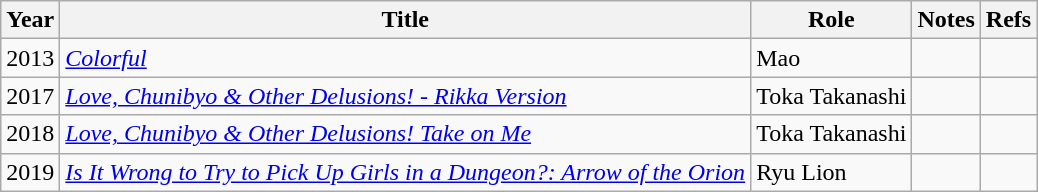<table class="wikitable sortable plainrowheaders">
<tr>
<th>Year</th>
<th>Title</th>
<th>Role</th>
<th class="unsortable">Notes</th>
<th class="unsortable">Refs</th>
</tr>
<tr>
<td>2013</td>
<td><em><a href='#'>Colorful</a></em></td>
<td>Mao</td>
<td></td>
<td></td>
</tr>
<tr>
<td>2017</td>
<td><em><a href='#'>Love, Chunibyo & Other Delusions! - Rikka Version</a></em></td>
<td>Toka Takanashi</td>
<td></td>
<td></td>
</tr>
<tr>
<td>2018</td>
<td><em><a href='#'>Love, Chunibyo & Other Delusions! Take on Me</a></em></td>
<td>Toka Takanashi</td>
<td></td>
<td></td>
</tr>
<tr>
<td>2019</td>
<td><em><a href='#'>Is It Wrong to Try to Pick Up Girls in a Dungeon?: Arrow of the Orion</a></em></td>
<td>Ryu Lion</td>
<td></td>
<td></td>
</tr>
</table>
